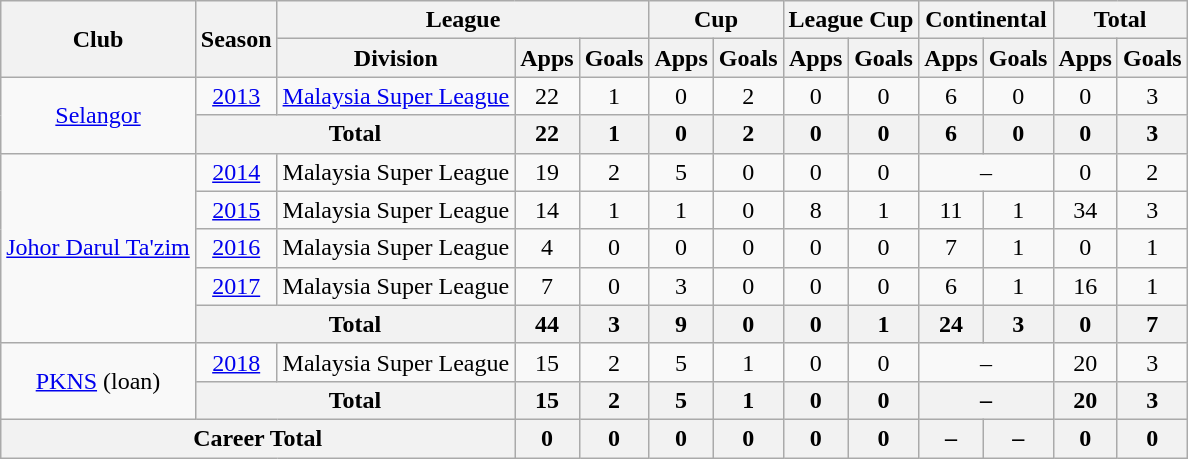<table class=wikitable style="text-align:center">
<tr>
<th rowspan=2>Club</th>
<th rowspan=2>Season</th>
<th colspan=3>League</th>
<th colspan=2>Cup</th>
<th colspan=2>League Cup</th>
<th colspan=2>Continental</th>
<th colspan=2>Total</th>
</tr>
<tr>
<th>Division</th>
<th>Apps</th>
<th>Goals</th>
<th>Apps</th>
<th>Goals</th>
<th>Apps</th>
<th>Goals</th>
<th>Apps</th>
<th>Goals</th>
<th>Apps</th>
<th>Goals</th>
</tr>
<tr>
<td rowspan=2><a href='#'>Selangor</a></td>
<td><a href='#'>2013</a></td>
<td><a href='#'>Malaysia Super League</a></td>
<td>22</td>
<td>1</td>
<td>0</td>
<td>2</td>
<td>0</td>
<td>0</td>
<td>6</td>
<td>0</td>
<td>0</td>
<td>3 </td>
</tr>
<tr>
<th colspan="2">Total</th>
<th>22</th>
<th>1</th>
<th>0</th>
<th>2</th>
<th>0</th>
<th>0</th>
<th>6</th>
<th>0</th>
<th>0</th>
<th>3</th>
</tr>
<tr>
<td rowspan=5><a href='#'>Johor Darul Ta'zim</a></td>
<td><a href='#'>2014</a></td>
<td>Malaysia Super League</td>
<td>19</td>
<td>2</td>
<td>5</td>
<td>0</td>
<td>0</td>
<td>0</td>
<td colspan=2>–</td>
<td>0</td>
<td>2</td>
</tr>
<tr>
<td><a href='#'>2015</a></td>
<td>Malaysia Super League</td>
<td>14</td>
<td>1</td>
<td>1</td>
<td>0</td>
<td>8</td>
<td>1</td>
<td>11</td>
<td>1</td>
<td>34</td>
<td>3</td>
</tr>
<tr>
<td><a href='#'>2016</a></td>
<td>Malaysia Super League</td>
<td>4</td>
<td>0</td>
<td>0</td>
<td>0</td>
<td>0</td>
<td>0</td>
<td>7</td>
<td>1</td>
<td>0</td>
<td>1</td>
</tr>
<tr>
<td><a href='#'>2017</a></td>
<td>Malaysia Super League</td>
<td>7</td>
<td>0</td>
<td>3</td>
<td>0</td>
<td>0</td>
<td>0</td>
<td>6</td>
<td>1</td>
<td>16</td>
<td>1</td>
</tr>
<tr>
<th colspan="2">Total</th>
<th>44</th>
<th>3</th>
<th>9</th>
<th>0</th>
<th>0</th>
<th>1</th>
<th>24</th>
<th>3</th>
<th>0</th>
<th>7</th>
</tr>
<tr>
<td rowspan=2><a href='#'>PKNS</a> (loan)</td>
<td><a href='#'>2018</a></td>
<td>Malaysia Super League</td>
<td>15</td>
<td>2</td>
<td>5</td>
<td>1</td>
<td>0</td>
<td>0</td>
<td colspan=2>–</td>
<td>20</td>
<td>3</td>
</tr>
<tr>
<th colspan="2">Total</th>
<th>15</th>
<th>2</th>
<th>5</th>
<th>1</th>
<th>0</th>
<th>0</th>
<th colspan=2>–</th>
<th>20</th>
<th>3</th>
</tr>
<tr>
<th colspan="3">Career Total</th>
<th>0</th>
<th>0</th>
<th>0</th>
<th>0</th>
<th>0</th>
<th>0</th>
<th>–</th>
<th>–</th>
<th>0</th>
<th>0</th>
</tr>
</table>
